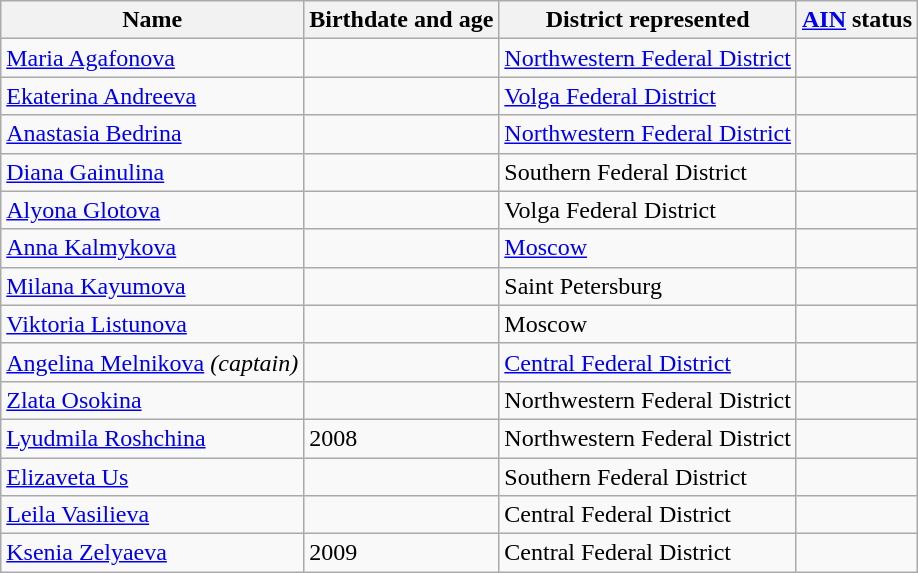<table class="wikitable">
<tr>
<th>Name</th>
<th>Birthdate and age</th>
<th>District represented</th>
<th><a href='#'>AIN</a> status</th>
</tr>
<tr>
<td><a href='#'>Maria Agafonova</a></td>
<td></td>
<td><a href='#'>Northwestern Federal District</a></td>
<td></td>
</tr>
<tr>
<td><a href='#'>Ekaterina Andreeva</a></td>
<td></td>
<td><a href='#'>Volga Federal District</a></td>
<td></td>
</tr>
<tr>
<td><a href='#'>Anastasia Bedrina</a></td>
<td></td>
<td><a href='#'>Northwestern Federal District</a></td>
<td></td>
</tr>
<tr>
<td><a href='#'>Diana Gainulina</a></td>
<td></td>
<td>Southern Federal District</td>
<td></td>
</tr>
<tr>
<td><a href='#'>Alyona Glotova</a></td>
<td></td>
<td>Volga Federal District</td>
<td></td>
</tr>
<tr>
<td><a href='#'>Anna Kalmykova</a></td>
<td></td>
<td><a href='#'>Moscow</a></td>
<td></td>
</tr>
<tr>
<td><a href='#'>Milana Kayumova</a></td>
<td></td>
<td>Saint Petersburg</td>
<td></td>
</tr>
<tr>
<td><a href='#'>Viktoria Listunova</a></td>
<td></td>
<td>Moscow</td>
<td></td>
</tr>
<tr>
<td><a href='#'>Angelina Melnikova</a> <em>(captain)</em></td>
<td></td>
<td><a href='#'>Central Federal District</a></td>
<td></td>
</tr>
<tr>
<td><a href='#'>Zlata Osokina</a></td>
<td></td>
<td>Northwestern Federal District</td>
<td></td>
</tr>
<tr>
<td><a href='#'>Lyudmila Roshchina</a></td>
<td>2008</td>
<td>Northwestern Federal District</td>
<td></td>
</tr>
<tr>
<td><a href='#'>Elizaveta Us</a></td>
<td></td>
<td>Southern Federal District</td>
<td></td>
</tr>
<tr>
<td><a href='#'>Leila Vasilieva</a></td>
<td></td>
<td>Central Federal District</td>
<td></td>
</tr>
<tr>
<td><a href='#'>Ksenia Zelyaeva</a></td>
<td>2009</td>
<td>Central Federal District</td>
<td></td>
</tr>
</table>
